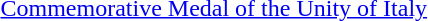<table>
<tr>
<td rowspan=2 style="width:60px; vertical-align:top;"></td>
<td><a href='#'>Commemorative Medal of the Unity of Italy</a></td>
</tr>
<tr>
<td></td>
</tr>
</table>
